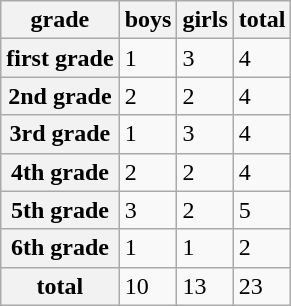<table class="wikitable">
<tr>
<th>grade</th>
<th>boys</th>
<th>girls</th>
<th>total</th>
</tr>
<tr>
<th>first grade</th>
<td>1</td>
<td>3</td>
<td>4</td>
</tr>
<tr>
<th>2nd grade</th>
<td>2</td>
<td>2</td>
<td>4</td>
</tr>
<tr>
<th>3rd grade</th>
<td>1</td>
<td>3</td>
<td>4</td>
</tr>
<tr>
<th>4th grade</th>
<td>2</td>
<td>2</td>
<td>4</td>
</tr>
<tr>
<th>5th grade</th>
<td>3</td>
<td>2</td>
<td>5</td>
</tr>
<tr>
<th>6th grade</th>
<td>1</td>
<td>1</td>
<td>2</td>
</tr>
<tr>
<th>total</th>
<td>10</td>
<td>13</td>
<td>23</td>
</tr>
</table>
